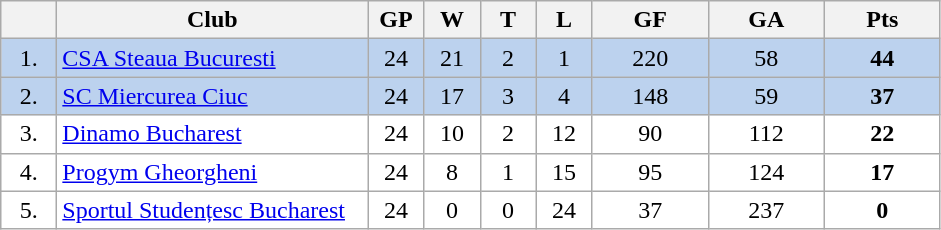<table class="wikitable">
<tr>
<th width="30"></th>
<th width="200">Club</th>
<th width="30">GP</th>
<th width="30">W</th>
<th width="30">T</th>
<th width="30">L</th>
<th width="70">GF</th>
<th width="70">GA</th>
<th width="70">Pts</th>
</tr>
<tr bgcolor="#BCD2EE" align="center">
<td>1.</td>
<td align="left"><a href='#'>CSA Steaua Bucuresti</a></td>
<td>24</td>
<td>21</td>
<td>2</td>
<td>1</td>
<td>220</td>
<td>58</td>
<td><strong>44</strong></td>
</tr>
<tr bgcolor="#BCD2EE" align="center">
<td>2.</td>
<td align="left"><a href='#'>SC Miercurea Ciuc</a></td>
<td>24</td>
<td>17</td>
<td>3</td>
<td>4</td>
<td>148</td>
<td>59</td>
<td><strong>37</strong></td>
</tr>
<tr bgcolor="#FFFFFF" align="center">
<td>3.</td>
<td align="left"><a href='#'>Dinamo Bucharest</a></td>
<td>24</td>
<td>10</td>
<td>2</td>
<td>12</td>
<td>90</td>
<td>112</td>
<td><strong>22</strong></td>
</tr>
<tr bgcolor="#FFFFFF" align="center">
<td>4.</td>
<td align="left"><a href='#'>Progym Gheorgheni</a></td>
<td>24</td>
<td>8</td>
<td>1</td>
<td>15</td>
<td>95</td>
<td>124</td>
<td><strong>17</strong></td>
</tr>
<tr bgcolor="#FFFFFF" align="center">
<td>5.</td>
<td align="left"><a href='#'>Sportul Studențesc Bucharest</a></td>
<td>24</td>
<td>0</td>
<td>0</td>
<td>24</td>
<td>37</td>
<td>237</td>
<td><strong>0</strong></td>
</tr>
</table>
